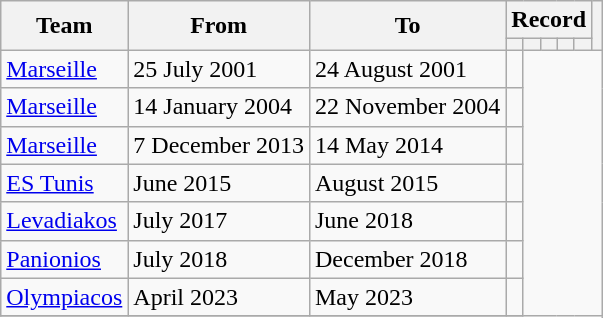<table class=wikitable style="text-align: center">
<tr>
<th rowspan=2>Team</th>
<th rowspan=2>From</th>
<th rowspan=2>To</th>
<th colspan=5>Record</th>
<th rowspan=2></th>
</tr>
<tr>
<th></th>
<th></th>
<th></th>
<th></th>
<th></th>
</tr>
<tr>
<td align=left><a href='#'>Marseille</a></td>
<td align=left>25 July 2001</td>
<td align=left>24 August 2001<br></td>
<td></td>
</tr>
<tr>
<td align=left><a href='#'>Marseille</a></td>
<td align=left>14 January 2004</td>
<td align=left>22 November 2004<br></td>
<td></td>
</tr>
<tr>
<td align=left><a href='#'>Marseille</a></td>
<td align=left>7 December 2013</td>
<td align=left>14 May 2014<br></td>
<td></td>
</tr>
<tr>
<td align=left><a href='#'>ES Tunis</a></td>
<td align=left>June 2015</td>
<td align=left>August 2015<br></td>
<td></td>
</tr>
<tr>
<td align=left><a href='#'>Levadiakos</a></td>
<td align=left>July 2017</td>
<td align=left>June 2018<br></td>
<td></td>
</tr>
<tr>
<td align=left><a href='#'>Panionios</a></td>
<td align=left>July 2018</td>
<td align=left>December 2018<br></td>
<td></td>
</tr>
<tr>
<td align=left><a href='#'>Olympiacos</a></td>
<td align=left>April 2023</td>
<td align=left>Μay 2023<br></td>
<td></td>
</tr>
<tr>
</tr>
</table>
